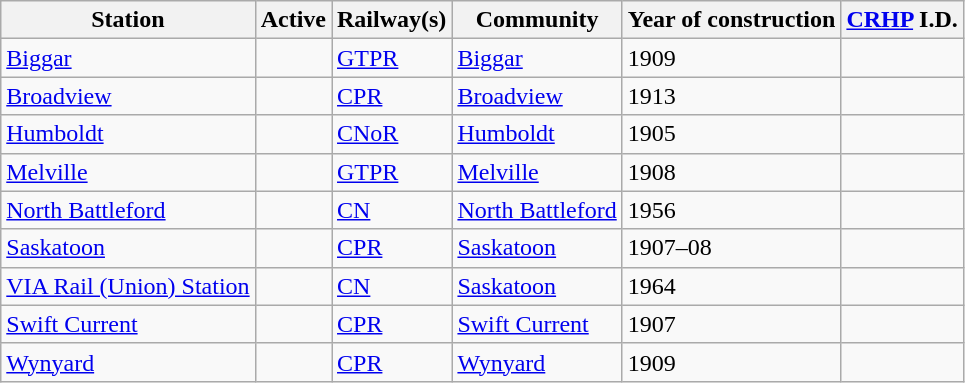<table class="wikitable sortable">
<tr>
<th>Station</th>
<th>Active</th>
<th>Railway(s)</th>
<th>Community</th>
<th>Year of construction</th>
<th><a href='#'>CRHP</a> I.D.</th>
</tr>
<tr>
<td><a href='#'>Biggar</a></td>
<td></td>
<td><a href='#'>GTPR</a></td>
<td><a href='#'>Biggar</a></td>
<td>1909</td>
<td></td>
</tr>
<tr>
<td><a href='#'>Broadview</a></td>
<td></td>
<td><a href='#'>CPR</a></td>
<td><a href='#'>Broadview</a></td>
<td>1913</td>
<td></td>
</tr>
<tr>
<td><a href='#'>Humboldt</a></td>
<td></td>
<td><a href='#'>CNoR</a></td>
<td><a href='#'>Humboldt</a></td>
<td>1905</td>
<td></td>
</tr>
<tr>
<td><a href='#'>Melville</a></td>
<td></td>
<td><a href='#'>GTPR</a></td>
<td><a href='#'>Melville</a></td>
<td>1908</td>
<td></td>
</tr>
<tr>
<td><a href='#'>North Battleford</a></td>
<td></td>
<td><a href='#'>CN</a></td>
<td><a href='#'>North Battleford</a></td>
<td>1956</td>
<td></td>
</tr>
<tr>
<td><a href='#'>Saskatoon</a></td>
<td></td>
<td><a href='#'>CPR</a></td>
<td><a href='#'>Saskatoon</a></td>
<td>1907–08</td>
<td></td>
</tr>
<tr>
<td><a href='#'>VIA Rail (Union) Station</a></td>
<td></td>
<td><a href='#'>CN</a></td>
<td><a href='#'>Saskatoon</a></td>
<td>1964</td>
<td></td>
</tr>
<tr>
<td><a href='#'>Swift Current</a></td>
<td></td>
<td><a href='#'>CPR</a></td>
<td><a href='#'>Swift Current</a></td>
<td>1907</td>
<td></td>
</tr>
<tr>
<td><a href='#'>Wynyard</a></td>
<td></td>
<td><a href='#'>CPR</a></td>
<td><a href='#'>Wynyard</a></td>
<td>1909</td>
<td></td>
</tr>
</table>
